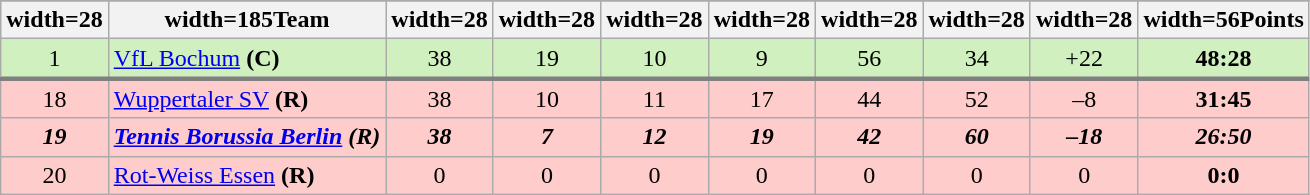<table class="wikitable">
<tr align="center" bgcolor="dfdfdf">
</tr>
<tr>
<th>width=28<br></th>
<th>width=185Team<br></th>
<th>width=28<br></th>
<th>width=28<br></th>
<th>width=28<br></th>
<th>width=28<br></th>
<th>width=28<br></th>
<th>width=28<br></th>
<th>width=28<br></th>
<th>width=56Points<br></th>
</tr>
<tr align="center" valign="top" bgcolor="D0F0C0">
<td>1</td>
<td align=left><a href='#'>VfL Bochum</a> <strong>(C)</strong></td>
<td>38</td>
<td>19</td>
<td>10</td>
<td>9</td>
<td>56</td>
<td>34</td>
<td>+22</td>
<td><strong>48:28</strong></td>
</tr>
<tr align="center" valign="top" bgcolor="#FFCCCC" style="border-top:3px solid grey;">
<td>18</td>
<td align=left><a href='#'>Wuppertaler SV</a> <strong>(R)</strong></td>
<td>38</td>
<td>10</td>
<td>11</td>
<td>17</td>
<td>44</td>
<td>52</td>
<td>–8</td>
<td><strong>31:45</strong></td>
</tr>
<tr align="center" valign="top" bgcolor="#FFCCCC">
<td><strong><em>19</em></strong></td>
<td align=left><strong><em><a href='#'>Tennis Borussia Berlin</a> (R)</em></strong></td>
<td><strong><em>38</em></strong></td>
<td><strong><em>7</em></strong></td>
<td><strong><em>12</em></strong></td>
<td><strong><em>19</em></strong></td>
<td><strong><em>42</em></strong></td>
<td><strong><em>60</em></strong></td>
<td><strong><em>–18</em></strong></td>
<td><strong><em>26:50</em></strong></td>
</tr>
<tr align="center" valign="top" bgcolor="#FFCCCC">
<td>20</td>
<td align=left><a href='#'>Rot-Weiss Essen</a> <strong>(R)</strong></td>
<td>0</td>
<td>0</td>
<td>0</td>
<td>0</td>
<td>0</td>
<td>0</td>
<td>0</td>
<td><strong>0:0</strong></td>
</tr>
</table>
